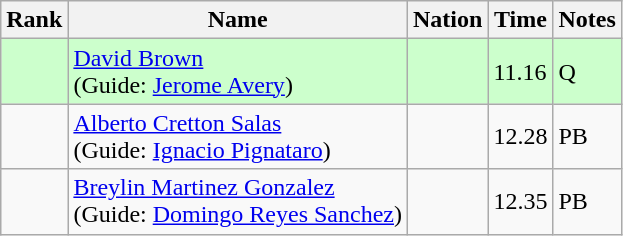<table class="wikitable sortable">
<tr>
<th>Rank</th>
<th>Name</th>
<th>Nation</th>
<th>Time</th>
<th>Notes</th>
</tr>
<tr bgcolor=ccffcc>
<td></td>
<td><a href='#'>David Brown</a><br>(Guide: <a href='#'>Jerome Avery</a>)</td>
<td></td>
<td>11.16</td>
<td>Q</td>
</tr>
<tr>
<td></td>
<td><a href='#'>Alberto Cretton Salas</a><br>(Guide: <a href='#'>Ignacio Pignataro</a>)</td>
<td></td>
<td>12.28</td>
<td>PB</td>
</tr>
<tr>
<td></td>
<td><a href='#'>Breylin Martinez Gonzalez</a><br>(Guide: <a href='#'>Domingo Reyes Sanchez</a>)</td>
<td></td>
<td>12.35</td>
<td>PB</td>
</tr>
</table>
